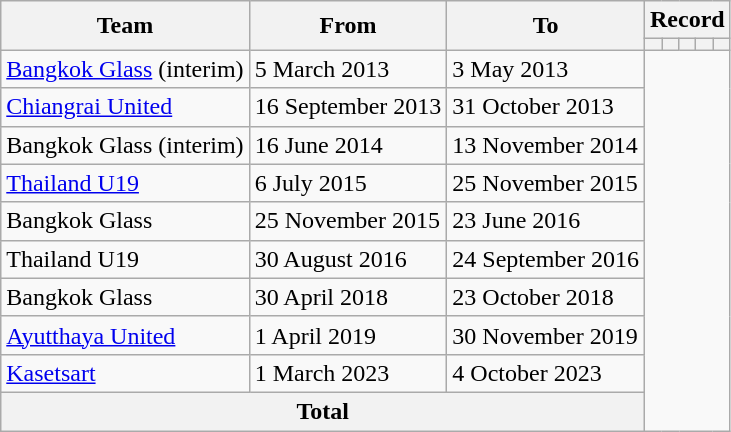<table class="wikitable" style="text-align: center">
<tr>
<th rowspan="2">Team</th>
<th rowspan="2">From</th>
<th rowspan="2">To</th>
<th colspan="5">Record</th>
</tr>
<tr>
<th></th>
<th></th>
<th></th>
<th></th>
<th></th>
</tr>
<tr>
<td align="left"><a href='#'>Bangkok Glass</a> (interim)</td>
<td align="left">5 March 2013</td>
<td align="left">3 May 2013<br></td>
</tr>
<tr>
<td align="left"><a href='#'>Chiangrai United</a></td>
<td align="left">16 September 2013</td>
<td align="left">31 October 2013<br></td>
</tr>
<tr>
<td align="left">Bangkok Glass (interim)</td>
<td align="left">16 June 2014</td>
<td align="left">13 November 2014<br></td>
</tr>
<tr>
<td align="left"><a href='#'>Thailand U19</a></td>
<td align="left">6 July 2015</td>
<td align="left">25 November 2015<br></td>
</tr>
<tr>
<td align="left">Bangkok Glass</td>
<td align="left">25 November 2015</td>
<td align="left">23 June 2016<br></td>
</tr>
<tr>
<td align="left">Thailand U19</td>
<td align="left">30 August 2016</td>
<td align="left">24 September 2016<br></td>
</tr>
<tr>
<td align="left">Bangkok Glass</td>
<td align="left">30 April 2018</td>
<td align="left">23 October 2018<br></td>
</tr>
<tr>
<td align="left"><a href='#'>Ayutthaya United</a></td>
<td align="left">1 April 2019</td>
<td align="left">30 November 2019<br></td>
</tr>
<tr>
<td align="left"><a href='#'>Kasetsart</a></td>
<td align="left">1 March 2023</td>
<td align="left">4 October 2023<br></td>
</tr>
<tr>
<th colspan="3">Total<br></th>
</tr>
</table>
